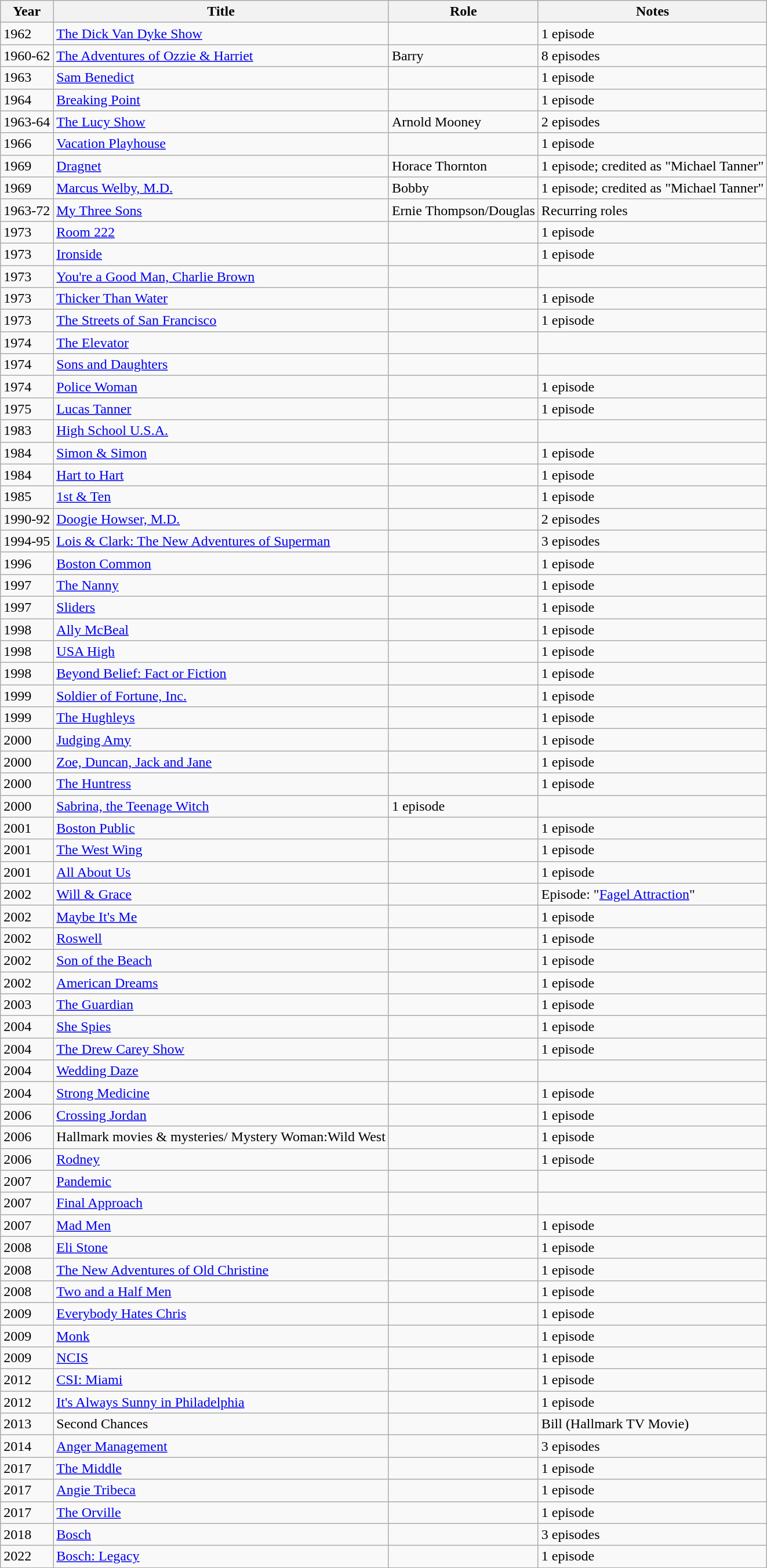<table class = "wikitable unsortable">
<tr>
<th>Year</th>
<th>Title</th>
<th>Role</th>
<th>Notes</th>
</tr>
<tr>
<td>1962</td>
<td><a href='#'>The Dick Van Dyke Show</a></td>
<td></td>
<td>1 episode</td>
</tr>
<tr>
<td>1960-62</td>
<td><a href='#'>The Adventures of Ozzie & Harriet</a></td>
<td>Barry</td>
<td>8 episodes</td>
</tr>
<tr>
<td>1963</td>
<td><a href='#'>Sam Benedict</a></td>
<td></td>
<td>1 episode</td>
</tr>
<tr>
<td>1964</td>
<td><a href='#'>Breaking Point</a></td>
<td></td>
<td>1 episode</td>
</tr>
<tr>
<td>1963-64</td>
<td><a href='#'>The Lucy Show</a></td>
<td>Arnold Mooney</td>
<td>2 episodes</td>
</tr>
<tr>
<td>1966</td>
<td><a href='#'>Vacation Playhouse</a></td>
<td></td>
<td>1 episode</td>
</tr>
<tr>
<td>1969</td>
<td><a href='#'>Dragnet</a></td>
<td>Horace Thornton</td>
<td>1 episode; credited as "Michael Tanner"</td>
</tr>
<tr>
<td>1969</td>
<td><a href='#'>Marcus Welby, M.D.</a></td>
<td>Bobby</td>
<td>1 episode; credited as "Michael Tanner"</td>
</tr>
<tr>
<td>1963-72</td>
<td><a href='#'>My Three Sons</a></td>
<td>Ernie Thompson/Douglas</td>
<td>Recurring roles</td>
</tr>
<tr>
<td>1973</td>
<td><a href='#'>Room 222</a></td>
<td></td>
<td>1 episode</td>
</tr>
<tr>
<td>1973</td>
<td><a href='#'>Ironside</a></td>
<td></td>
<td>1 episode</td>
</tr>
<tr>
<td>1973</td>
<td><a href='#'>You're a Good Man, Charlie Brown</a></td>
<td></td>
<td></td>
</tr>
<tr>
<td>1973</td>
<td><a href='#'>Thicker Than Water</a></td>
<td></td>
<td>1 episode</td>
</tr>
<tr>
<td>1973</td>
<td><a href='#'>The Streets of San Francisco</a></td>
<td></td>
<td>1 episode</td>
</tr>
<tr>
<td>1974</td>
<td><a href='#'>The Elevator</a></td>
<td></td>
<td></td>
</tr>
<tr>
<td>1974</td>
<td><a href='#'>Sons and Daughters</a></td>
<td></td>
<td></td>
</tr>
<tr>
<td>1974</td>
<td><a href='#'>Police Woman</a></td>
<td></td>
<td>1 episode</td>
</tr>
<tr>
<td>1975</td>
<td><a href='#'>Lucas Tanner</a></td>
<td></td>
<td>1 episode</td>
</tr>
<tr>
<td>1983</td>
<td><a href='#'>High School U.S.A.</a></td>
<td></td>
<td></td>
</tr>
<tr>
<td>1984</td>
<td><a href='#'>Simon & Simon</a></td>
<td></td>
<td>1 episode</td>
</tr>
<tr>
<td>1984</td>
<td><a href='#'>Hart to Hart</a></td>
<td></td>
<td>1 episode</td>
</tr>
<tr>
<td>1985</td>
<td><a href='#'>1st & Ten</a></td>
<td></td>
<td>1 episode</td>
</tr>
<tr>
<td>1990-92</td>
<td><a href='#'>Doogie Howser, M.D.</a></td>
<td></td>
<td>2 episodes</td>
</tr>
<tr>
<td>1994-95</td>
<td><a href='#'>Lois & Clark: The New Adventures of Superman</a></td>
<td></td>
<td>3 episodes</td>
</tr>
<tr>
<td>1996</td>
<td><a href='#'>Boston Common</a></td>
<td></td>
<td>1 episode</td>
</tr>
<tr>
<td>1997</td>
<td><a href='#'>The Nanny</a></td>
<td></td>
<td>1 episode</td>
</tr>
<tr>
<td>1997</td>
<td><a href='#'>Sliders</a></td>
<td></td>
<td>1 episode</td>
</tr>
<tr>
<td>1998</td>
<td><a href='#'>Ally McBeal</a></td>
<td></td>
<td>1 episode</td>
</tr>
<tr>
<td>1998</td>
<td><a href='#'>USA High</a></td>
<td></td>
<td>1 episode</td>
</tr>
<tr>
<td>1998</td>
<td><a href='#'>Beyond Belief: Fact or Fiction</a></td>
<td></td>
<td>1 episode</td>
</tr>
<tr>
<td>1999</td>
<td><a href='#'>Soldier of Fortune, Inc.</a></td>
<td></td>
<td>1 episode</td>
</tr>
<tr>
<td>1999</td>
<td><a href='#'>The Hughleys</a></td>
<td></td>
<td>1 episode</td>
</tr>
<tr>
<td>2000</td>
<td><a href='#'>Judging Amy</a></td>
<td></td>
<td>1 episode</td>
</tr>
<tr>
<td>2000</td>
<td><a href='#'>Zoe, Duncan, Jack and Jane</a></td>
<td></td>
<td>1 episode</td>
</tr>
<tr>
<td>2000</td>
<td><a href='#'>The Huntress</a></td>
<td></td>
<td>1 episode</td>
</tr>
<tr>
<td>2000</td>
<td><a href='#'>Sabrina, the Teenage Witch</a></td>
<td>1 episode</td>
</tr>
<tr>
<td>2001</td>
<td><a href='#'>Boston Public</a></td>
<td></td>
<td>1 episode</td>
</tr>
<tr>
<td>2001</td>
<td><a href='#'>The West Wing</a></td>
<td></td>
<td>1 episode</td>
</tr>
<tr>
<td>2001</td>
<td><a href='#'>All About Us</a></td>
<td></td>
<td>1 episode</td>
</tr>
<tr>
<td>2002</td>
<td><a href='#'>Will & Grace</a></td>
<td></td>
<td>Episode: "<a href='#'>Fagel Attraction</a>"</td>
</tr>
<tr>
<td>2002</td>
<td><a href='#'>Maybe It's Me</a></td>
<td></td>
<td>1 episode</td>
</tr>
<tr>
<td>2002</td>
<td><a href='#'>Roswell</a></td>
<td></td>
<td>1 episode</td>
</tr>
<tr>
<td>2002</td>
<td><a href='#'>Son of the Beach</a></td>
<td></td>
<td>1 episode</td>
</tr>
<tr>
<td>2002</td>
<td><a href='#'>American Dreams</a></td>
<td></td>
<td>1 episode</td>
</tr>
<tr>
<td>2003</td>
<td><a href='#'>The Guardian</a></td>
<td></td>
<td>1 episode</td>
</tr>
<tr>
<td>2004</td>
<td><a href='#'>She Spies</a></td>
<td></td>
<td>1 episode</td>
</tr>
<tr>
<td>2004</td>
<td><a href='#'>The Drew Carey Show</a></td>
<td></td>
<td>1 episode</td>
</tr>
<tr>
<td>2004</td>
<td><a href='#'>Wedding Daze</a></td>
<td></td>
<td></td>
</tr>
<tr>
<td>2004</td>
<td><a href='#'>Strong Medicine</a></td>
<td></td>
<td>1 episode</td>
</tr>
<tr>
<td>2006</td>
<td><a href='#'>Crossing Jordan</a></td>
<td></td>
<td>1 episode</td>
</tr>
<tr>
<td>2006</td>
<td>Hallmark movies & mysteries/ Mystery Woman:Wild West</td>
<td></td>
<td>1 episode</td>
</tr>
<tr>
<td>2006</td>
<td><a href='#'>Rodney</a></td>
<td></td>
<td>1 episode</td>
</tr>
<tr>
<td>2007</td>
<td><a href='#'>Pandemic</a></td>
<td></td>
<td></td>
</tr>
<tr>
<td>2007</td>
<td><a href='#'>Final Approach</a></td>
<td></td>
<td></td>
</tr>
<tr>
<td>2007</td>
<td><a href='#'>Mad Men</a></td>
<td></td>
<td>1 episode</td>
</tr>
<tr>
<td>2008</td>
<td><a href='#'>Eli Stone</a></td>
<td></td>
<td>1 episode</td>
</tr>
<tr>
<td>2008</td>
<td><a href='#'>The New Adventures of Old Christine</a></td>
<td></td>
<td>1 episode</td>
</tr>
<tr>
<td>2008</td>
<td><a href='#'>Two and a Half Men</a></td>
<td></td>
<td>1 episode</td>
</tr>
<tr>
<td>2009</td>
<td><a href='#'>Everybody Hates Chris</a></td>
<td></td>
<td>1 episode</td>
</tr>
<tr>
<td>2009</td>
<td><a href='#'>Monk</a></td>
<td></td>
<td>1 episode</td>
</tr>
<tr>
<td>2009</td>
<td><a href='#'>NCIS</a></td>
<td></td>
<td>1 episode</td>
</tr>
<tr>
<td>2012</td>
<td><a href='#'>CSI: Miami</a></td>
<td></td>
<td>1 episode</td>
</tr>
<tr>
<td>2012</td>
<td><a href='#'>It's Always Sunny in Philadelphia</a></td>
<td></td>
<td>1 episode</td>
</tr>
<tr>
<td>2013</td>
<td>Second Chances</td>
<td></td>
<td>Bill (Hallmark TV Movie)</td>
</tr>
<tr>
<td>2014</td>
<td><a href='#'> Anger Management</a></td>
<td></td>
<td>3 episodes</td>
</tr>
<tr>
<td>2017</td>
<td><a href='#'>The Middle</a></td>
<td></td>
<td>1 episode</td>
</tr>
<tr>
<td>2017</td>
<td><a href='#'>Angie Tribeca</a></td>
<td></td>
<td>1 episode</td>
</tr>
<tr>
<td>2017</td>
<td><a href='#'>The Orville</a></td>
<td></td>
<td>1 episode</td>
</tr>
<tr>
<td>2018</td>
<td><a href='#'>Bosch</a></td>
<td></td>
<td>3 episodes</td>
</tr>
<tr>
<td>2022</td>
<td><a href='#'>Bosch: Legacy</a></td>
<td></td>
<td>1 episode</td>
</tr>
</table>
